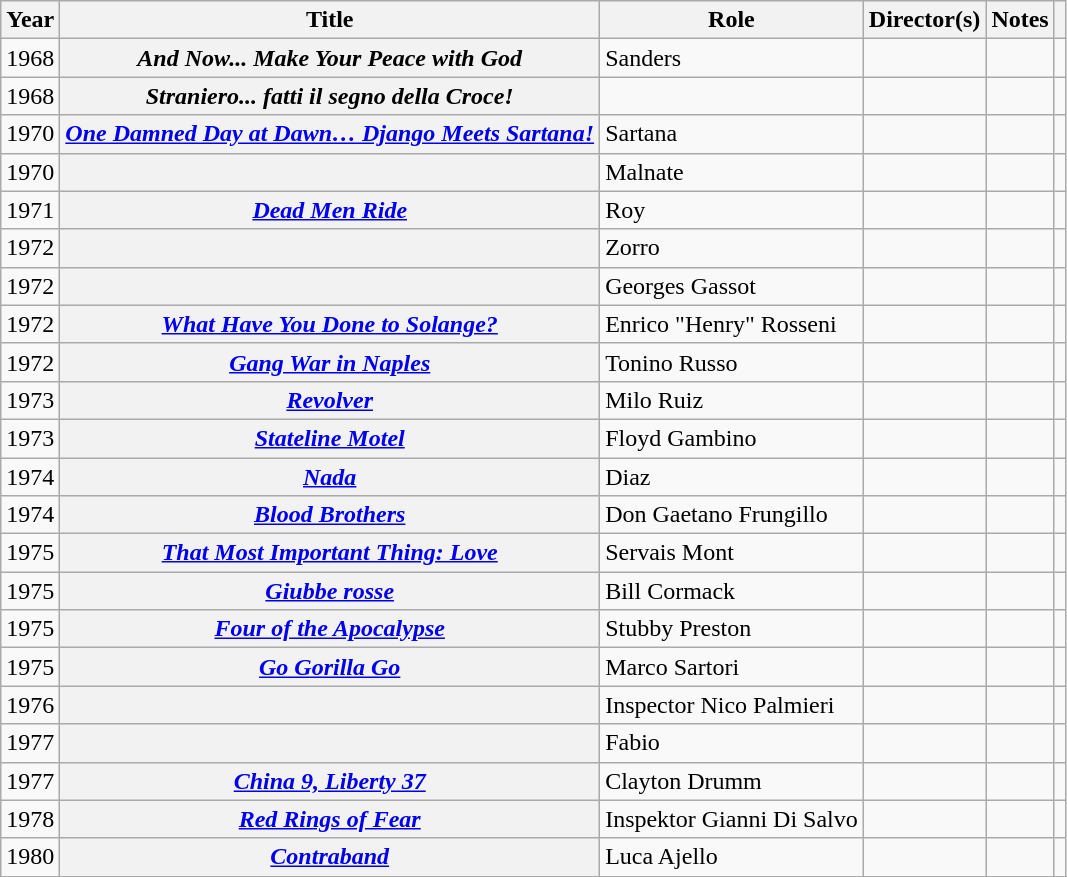<table class="wikitable plainrowheaders sortable">
<tr>
<th scope="col">Year</th>
<th scope="col">Title</th>
<th scope="col">Role</th>
<th scope="col">Director(s)</th>
<th scope="col" class="unsortable">Notes</th>
<th scope=col class="unsortable"></th>
</tr>
<tr>
<td>1968</td>
<th scope="row"><em>And Now... Make Your Peace with God</em></th>
<td>Sanders</td>
<td></td>
<td></td>
<td style="text-align:center;"></td>
</tr>
<tr>
<td>1968</td>
<th scope="row"><em>Straniero... fatti il segno della Croce!</em></th>
<td></td>
<td></td>
<td></td>
<td style="text-align:center;"></td>
</tr>
<tr>
<td>1970</td>
<th scope="row"><em><a href='#'>One Damned Day at Dawn… Django Meets Sartana!</a></em></th>
<td>Sartana</td>
<td></td>
<td></td>
<td style="text-align:center;"></td>
</tr>
<tr>
<td>1970</td>
<th scope="row"></th>
<td>Malnate</td>
<td></td>
<td></td>
<td style="text-align:center;"></td>
</tr>
<tr>
<td>1971</td>
<th scope="row"><em><a href='#'>Dead Men Ride</a></em></th>
<td>Roy</td>
<td></td>
<td></td>
<td style="text-align:center;"></td>
</tr>
<tr>
<td>1972</td>
<th scope="row"></th>
<td>Zorro</td>
<td></td>
<td></td>
<td style="text-align:center;"></td>
</tr>
<tr>
<td>1972</td>
<th scope="row"></th>
<td>Georges Gassot</td>
<td></td>
<td></td>
<td style="text-align:center;"></td>
</tr>
<tr>
<td>1972</td>
<th scope="row"><em><a href='#'>What Have You Done to Solange?</a></em></th>
<td>Enrico "Henry" Rosseni</td>
<td></td>
<td></td>
<td style="text-align:center;"></td>
</tr>
<tr>
<td>1972</td>
<th scope="row"><em><a href='#'>Gang War in Naples</a></em></th>
<td>Tonino Russo</td>
<td></td>
<td></td>
<td style="text-align:center;"></td>
</tr>
<tr>
<td>1973</td>
<th scope="row"><em><a href='#'>Revolver</a></em></th>
<td>Milo Ruiz</td>
<td></td>
<td></td>
<td style="text-align:center;"></td>
</tr>
<tr>
<td>1973</td>
<th scope="row"><em><a href='#'>Stateline Motel</a></em></th>
<td>Floyd Gambino</td>
<td></td>
<td></td>
<td style="text-align:center;"></td>
</tr>
<tr>
<td>1974</td>
<th scope="row"><em><a href='#'>Nada</a></em></th>
<td>Diaz</td>
<td></td>
<td></td>
<td style="text-align:center;"></td>
</tr>
<tr>
<td>1974</td>
<th scope="row"><em><a href='#'>Blood Brothers</a></em></th>
<td>Don Gaetano Frungillo</td>
<td></td>
<td></td>
<td style="text-align:center;"></td>
</tr>
<tr>
<td>1975</td>
<th scope="row"><em><a href='#'>That Most Important Thing: Love</a></em></th>
<td>Servais Mont</td>
<td></td>
<td></td>
<td style="text-align:center;"></td>
</tr>
<tr>
<td>1975</td>
<th scope="row"><em><a href='#'>Giubbe rosse</a></em></th>
<td>Bill Cormack</td>
<td></td>
<td></td>
<td style="text-align:center;"></td>
</tr>
<tr>
<td>1975</td>
<th scope="row"><em><a href='#'>Four of the Apocalypse</a></em></th>
<td>Stubby Preston</td>
<td></td>
<td></td>
<td style="text-align:center;"></td>
</tr>
<tr>
<td>1975</td>
<th scope="row"><em><a href='#'>Go Gorilla Go</a></em></th>
<td>Marco Sartori</td>
<td></td>
<td></td>
<td style="text-align:center;"></td>
</tr>
<tr>
<td>1976</td>
<th scope="row"></th>
<td>Inspector Nico Palmieri</td>
<td></td>
<td></td>
<td style="text-align:center;"></td>
</tr>
<tr>
<td>1977</td>
<th scope="row"></th>
<td>Fabio</td>
<td></td>
<td></td>
<td style="text-align:center;"></td>
</tr>
<tr>
<td>1977</td>
<th scope="row"><em><a href='#'>China 9, Liberty 37</a></em></th>
<td>Clayton Drumm</td>
<td></td>
<td></td>
<td style="text-align:center;"></td>
</tr>
<tr>
<td>1978</td>
<th scope="row"><em><a href='#'>Red Rings of Fear</a></em></th>
<td>Inspektor Gianni Di Salvo</td>
<td></td>
<td></td>
<td style="text-align:center;"></td>
</tr>
<tr>
<td>1980</td>
<th scope="row"><em><a href='#'>Contraband</a></em></th>
<td>Luca Ajello</td>
<td></td>
<td></td>
<td style="text-align:center;"></td>
</tr>
<tr>
</tr>
</table>
